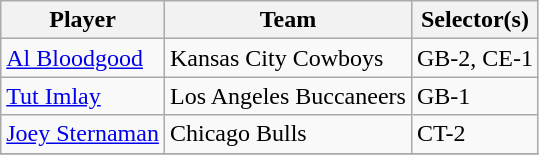<table class="wikitable" style="text-align:left;">
<tr>
<th>Player</th>
<th>Team</th>
<th>Selector(s)</th>
</tr>
<tr>
<td><a href='#'>Al Bloodgood</a></td>
<td>Kansas City Cowboys</td>
<td>GB-2, CE-1</td>
</tr>
<tr>
<td><a href='#'>Tut Imlay</a></td>
<td>Los Angeles Buccaneers</td>
<td>GB-1</td>
</tr>
<tr>
<td><a href='#'>Joey Sternaman</a></td>
<td>Chicago Bulls</td>
<td>CT-2</td>
</tr>
<tr>
</tr>
</table>
